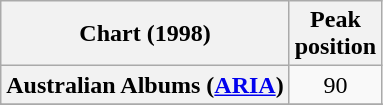<table class="wikitable sortable plainrowheaders" style="text-align:center">
<tr>
<th scope="col">Chart (1998)</th>
<th scope="col">Peak<br>position</th>
</tr>
<tr>
<th scope="row">Australian Albums (<a href='#'>ARIA</a>)</th>
<td>90</td>
</tr>
<tr>
</tr>
<tr>
</tr>
<tr>
</tr>
</table>
